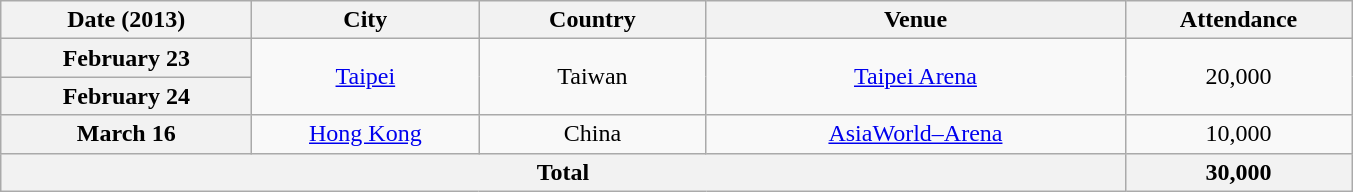<table class="wikitable plainrowheaders" style="text-align:center;">
<tr>
<th scope="col" style="width:10em;">Date (2013)</th>
<th scope="col" style="width:9em;">City</th>
<th scope="col" style="width:9em;">Country</th>
<th scope="col" style="width:17em;">Venue</th>
<th scope="col" style="width:9em;">Attendance</th>
</tr>
<tr>
<th scope="row" style="text-align:center;">February 23</th>
<td rowspan="2"><a href='#'>Taipei</a></td>
<td rowspan="2">Taiwan</td>
<td rowspan="2"><a href='#'>Taipei Arena</a></td>
<td rowspan="2">20,000</td>
</tr>
<tr>
<th scope="row" style="text-align:center;">February 24</th>
</tr>
<tr>
<th scope="row" style="text-align:center;">March 16</th>
<td><a href='#'>Hong Kong</a></td>
<td>China</td>
<td><a href='#'>AsiaWorld–Arena</a></td>
<td>10,000</td>
</tr>
<tr>
<th colspan="4">Total</th>
<th>30,000</th>
</tr>
</table>
